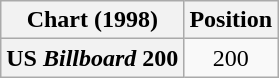<table class="wikitable plainrowheaders" style="text-align:center">
<tr>
<th scope="col">Chart (1998)</th>
<th scope="col">Position</th>
</tr>
<tr>
<th scope="row">US <em>Billboard</em> 200</th>
<td>200</td>
</tr>
</table>
